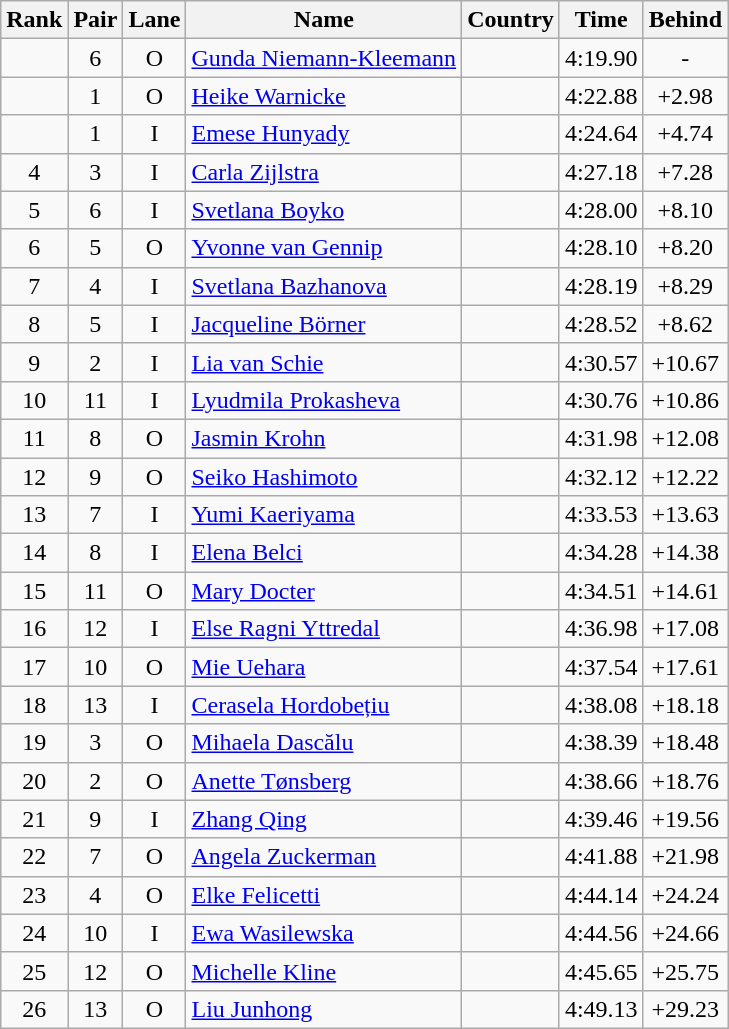<table class="wikitable sortable" style="text-align:center">
<tr>
<th>Rank</th>
<th>Pair</th>
<th>Lane</th>
<th>Name</th>
<th>Country</th>
<th>Time</th>
<th>Behind</th>
</tr>
<tr>
<td></td>
<td>6</td>
<td>O</td>
<td align=left><a href='#'>Gunda Niemann-Kleemann</a></td>
<td align=left></td>
<td>4:19.90</td>
<td>-</td>
</tr>
<tr>
<td></td>
<td>1</td>
<td>O</td>
<td align=left><a href='#'>Heike Warnicke</a></td>
<td align=left></td>
<td>4:22.88</td>
<td>+2.98</td>
</tr>
<tr>
<td></td>
<td>1</td>
<td>I</td>
<td align=left><a href='#'>Emese Hunyady</a></td>
<td align=left></td>
<td>4:24.64</td>
<td>+4.74</td>
</tr>
<tr>
<td>4</td>
<td>3</td>
<td>I</td>
<td align=left><a href='#'>Carla Zijlstra</a></td>
<td align=left></td>
<td>4:27.18</td>
<td>+7.28</td>
</tr>
<tr>
<td>5</td>
<td>6</td>
<td>I</td>
<td align=left><a href='#'>Svetlana Boyko</a></td>
<td align=left></td>
<td>4:28.00</td>
<td>+8.10</td>
</tr>
<tr>
<td>6</td>
<td>5</td>
<td>O</td>
<td align=left><a href='#'>Yvonne van Gennip</a></td>
<td align=left></td>
<td>4:28.10</td>
<td>+8.20</td>
</tr>
<tr>
<td>7</td>
<td>4</td>
<td>I</td>
<td align=left><a href='#'>Svetlana Bazhanova</a></td>
<td align=left></td>
<td>4:28.19</td>
<td>+8.29</td>
</tr>
<tr>
<td>8</td>
<td>5</td>
<td>I</td>
<td align=left><a href='#'>Jacqueline Börner</a></td>
<td align=left></td>
<td>4:28.52</td>
<td>+8.62</td>
</tr>
<tr>
<td>9</td>
<td>2</td>
<td>I</td>
<td align=left><a href='#'>Lia van Schie</a></td>
<td align=left></td>
<td>4:30.57</td>
<td>+10.67</td>
</tr>
<tr>
<td>10</td>
<td>11</td>
<td>I</td>
<td align=left><a href='#'>Lyudmila Prokasheva</a></td>
<td align=left></td>
<td>4:30.76</td>
<td>+10.86</td>
</tr>
<tr>
<td>11</td>
<td>8</td>
<td>O</td>
<td align=left><a href='#'>Jasmin Krohn</a></td>
<td align=left></td>
<td>4:31.98</td>
<td>+12.08</td>
</tr>
<tr>
<td>12</td>
<td>9</td>
<td>O</td>
<td align=left><a href='#'>Seiko Hashimoto</a></td>
<td align=left></td>
<td>4:32.12</td>
<td>+12.22</td>
</tr>
<tr>
<td>13</td>
<td>7</td>
<td>I</td>
<td align=left><a href='#'>Yumi Kaeriyama</a></td>
<td align=left></td>
<td>4:33.53</td>
<td>+13.63</td>
</tr>
<tr>
<td>14</td>
<td>8</td>
<td>I</td>
<td align=left><a href='#'>Elena Belci</a></td>
<td align=left></td>
<td>4:34.28</td>
<td>+14.38</td>
</tr>
<tr>
<td>15</td>
<td>11</td>
<td>O</td>
<td align=left><a href='#'>Mary Docter</a></td>
<td align=left></td>
<td>4:34.51</td>
<td>+14.61</td>
</tr>
<tr>
<td>16</td>
<td>12</td>
<td>I</td>
<td align=left><a href='#'>Else Ragni Yttredal</a></td>
<td align=left></td>
<td>4:36.98</td>
<td>+17.08</td>
</tr>
<tr>
<td>17</td>
<td>10</td>
<td>O</td>
<td align=left><a href='#'>Mie Uehara</a></td>
<td align=left></td>
<td>4:37.54</td>
<td>+17.61</td>
</tr>
<tr>
<td>18</td>
<td>13</td>
<td>I</td>
<td align=left><a href='#'>Cerasela Hordobețiu</a></td>
<td align=left></td>
<td>4:38.08</td>
<td>+18.18</td>
</tr>
<tr>
<td>19</td>
<td>3</td>
<td>O</td>
<td align=left><a href='#'>Mihaela Dascălu</a></td>
<td align=left></td>
<td>4:38.39</td>
<td>+18.48</td>
</tr>
<tr>
<td>20</td>
<td>2</td>
<td>O</td>
<td align=left><a href='#'>Anette Tønsberg</a></td>
<td align=left></td>
<td>4:38.66</td>
<td>+18.76</td>
</tr>
<tr>
<td>21</td>
<td>9</td>
<td>I</td>
<td align=left><a href='#'>Zhang Qing</a></td>
<td align=left></td>
<td>4:39.46</td>
<td>+19.56</td>
</tr>
<tr>
<td>22</td>
<td>7</td>
<td>O</td>
<td align=left><a href='#'>Angela Zuckerman</a></td>
<td align=left></td>
<td>4:41.88</td>
<td>+21.98</td>
</tr>
<tr>
<td>23</td>
<td>4</td>
<td>O</td>
<td align=left><a href='#'>Elke Felicetti</a></td>
<td align=left></td>
<td>4:44.14</td>
<td>+24.24</td>
</tr>
<tr>
<td>24</td>
<td>10</td>
<td>I</td>
<td align=left><a href='#'>Ewa Wasilewska</a></td>
<td align=left></td>
<td>4:44.56</td>
<td>+24.66</td>
</tr>
<tr>
<td>25</td>
<td>12</td>
<td>O</td>
<td align=left><a href='#'>Michelle Kline</a></td>
<td align=left></td>
<td>4:45.65</td>
<td>+25.75</td>
</tr>
<tr>
<td>26</td>
<td>13</td>
<td>O</td>
<td align=left><a href='#'>Liu Junhong</a></td>
<td align=left></td>
<td>4:49.13</td>
<td>+29.23</td>
</tr>
</table>
